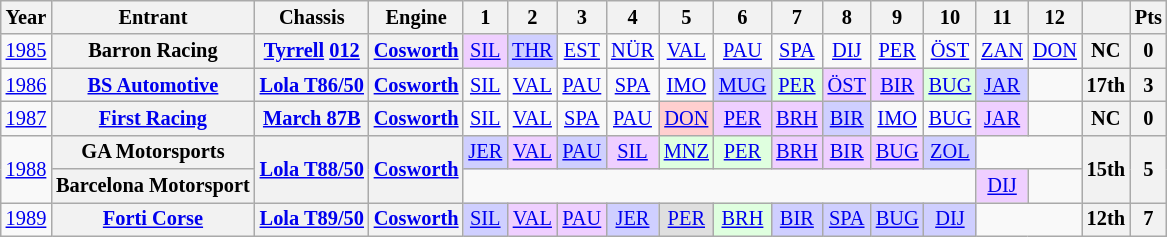<table class="wikitable" style="text-align:center; font-size:85%">
<tr>
<th>Year</th>
<th>Entrant</th>
<th>Chassis</th>
<th>Engine</th>
<th>1</th>
<th>2</th>
<th>3</th>
<th>4</th>
<th>5</th>
<th>6</th>
<th>7</th>
<th>8</th>
<th>9</th>
<th>10</th>
<th>11</th>
<th>12</th>
<th></th>
<th>Pts</th>
</tr>
<tr>
<td><a href='#'>1985</a></td>
<th nowrap>Barron Racing</th>
<th nowrap><a href='#'>Tyrrell</a> <a href='#'>012</a></th>
<th nowrap><a href='#'>Cosworth</a></th>
<td style="background:#EFCFFF;"><a href='#'>SIL</a><br></td>
<td style="background:#CFCFFF;"><a href='#'>THR</a><br></td>
<td><a href='#'>EST</a></td>
<td><a href='#'>NÜR</a></td>
<td><a href='#'>VAL</a></td>
<td><a href='#'>PAU</a></td>
<td><a href='#'>SPA</a></td>
<td><a href='#'>DIJ</a></td>
<td><a href='#'>PER</a></td>
<td><a href='#'>ÖST</a></td>
<td><a href='#'>ZAN</a></td>
<td><a href='#'>DON</a></td>
<th>NC</th>
<th>0</th>
</tr>
<tr>
<td><a href='#'>1986</a></td>
<th nowrap><a href='#'>BS Automotive</a></th>
<th nowrap><a href='#'>Lola T86/50</a></th>
<th nowrap><a href='#'>Cosworth</a></th>
<td><a href='#'>SIL</a></td>
<td><a href='#'>VAL</a></td>
<td><a href='#'>PAU</a></td>
<td><a href='#'>SPA</a></td>
<td><a href='#'>IMO</a></td>
<td style="background:#CFCFFF;"><a href='#'>MUG</a><br></td>
<td style="background:#DFFFDF;"><a href='#'>PER</a><br></td>
<td style="background:#EFCFFF;"><a href='#'>ÖST</a><br></td>
<td style="background:#EFCFFF;"><a href='#'>BIR</a><br></td>
<td style="background:#DFFFDF;"><a href='#'>BUG</a><br></td>
<td style="background:#CFCFFF;"><a href='#'>JAR</a><br></td>
<td></td>
<th>17th</th>
<th>3</th>
</tr>
<tr>
<td><a href='#'>1987</a></td>
<th nowrap><a href='#'>First Racing</a></th>
<th nowrap><a href='#'>March 87B</a></th>
<th nowrap><a href='#'>Cosworth</a></th>
<td><a href='#'>SIL</a></td>
<td><a href='#'>VAL</a></td>
<td><a href='#'>SPA</a></td>
<td><a href='#'>PAU</a></td>
<td style="background:#FFCFCF;"><a href='#'>DON</a><br></td>
<td style="background:#EFCFFF;"><a href='#'>PER</a><br></td>
<td style="background:#EFCFFF;"><a href='#'>BRH</a><br></td>
<td style="background:#CFCFFF;"><a href='#'>BIR</a><br></td>
<td><a href='#'>IMO</a></td>
<td><a href='#'>BUG</a></td>
<td style="background:#EFCFFF;"><a href='#'>JAR</a><br></td>
<td></td>
<th>NC</th>
<th>0</th>
</tr>
<tr>
<td rowspan=2><a href='#'>1988</a></td>
<th nowrap>GA Motorsports</th>
<th rowspan=2 nowrap><a href='#'>Lola T88/50</a></th>
<th rowspan=2 nowrap><a href='#'>Cosworth</a></th>
<td style="background:#CFCFFF;"><a href='#'>JER</a><br></td>
<td style="background:#EFCFFF;"><a href='#'>VAL</a><br></td>
<td style="background:#CFCFFF;"><a href='#'>PAU</a><br></td>
<td style="background:#EFCFFF;"><a href='#'>SIL</a><br></td>
<td style="background:#DFFFDF;"><a href='#'>MNZ</a><br></td>
<td style="background:#DFFFDF;"><a href='#'>PER</a><br></td>
<td style="background:#EFCFFF;"><a href='#'>BRH</a><br></td>
<td style="background:#EFCFFF;"><a href='#'>BIR</a><br></td>
<td style="background:#EFCFFF;"><a href='#'>BUG</a><br></td>
<td style="background:#CFCFFF;"><a href='#'>ZOL</a><br></td>
<td colspan=2></td>
<th rowspan=2>15th</th>
<th rowspan=2>5</th>
</tr>
<tr>
<th nowrap>Barcelona Motorsport</th>
<td colspan=10></td>
<td style="background:#EFCFFF;"><a href='#'>DIJ</a><br></td>
<td></td>
</tr>
<tr>
<td><a href='#'>1989</a></td>
<th nowrap><a href='#'>Forti Corse</a></th>
<th nowrap><a href='#'>Lola T89/50</a></th>
<th><a href='#'>Cosworth</a></th>
<td style="background:#CFCFFF;"><a href='#'>SIL</a><br></td>
<td style="background:#EFCFFF;"><a href='#'>VAL</a><br></td>
<td style="background:#EFCFFF;"><a href='#'>PAU</a><br></td>
<td style="background:#CFCFFF;"><a href='#'>JER</a><br></td>
<td style="background:#DFDFDF;"><a href='#'>PER</a><br></td>
<td style="background:#DFFFDF;"><a href='#'>BRH</a><br></td>
<td style="background:#CFCFFF;"><a href='#'>BIR</a><br></td>
<td style="background:#CFCFFF;"><a href='#'>SPA</a><br></td>
<td style="background:#CFCFFF;"><a href='#'>BUG</a><br></td>
<td style="background:#CFCFFF;"><a href='#'>DIJ</a><br></td>
<td colspan=2></td>
<th>12th</th>
<th>7</th>
</tr>
</table>
